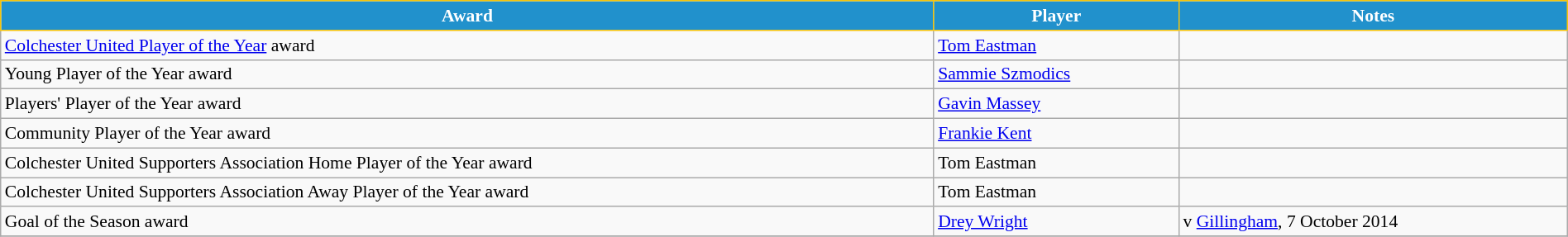<table class="wikitable" style="text-align:center; font-size:90%; width:100%;">
<tr>
<th style="background:#2191CC; color:white; border:1px solid #F7C408; text-align:center;">Award</th>
<th style="background:#2191CC; color:white; border:1px solid #F7C408; text-align:center;">Player</th>
<th style="background:#2191CC; color:white; border:1px solid #F7C408; text-align:center;">Notes</th>
</tr>
<tr>
<td align="left"><a href='#'>Colchester United Player of the Year</a> award</td>
<td align="left"> <a href='#'>Tom Eastman</a></td>
<td align="left"></td>
</tr>
<tr>
<td align="left">Young Player of the Year award</td>
<td align="left"> <a href='#'>Sammie Szmodics</a></td>
<td align="left"></td>
</tr>
<tr>
<td align="left">Players' Player of the Year award</td>
<td align="left"> <a href='#'>Gavin Massey</a></td>
<td align="left"></td>
</tr>
<tr>
<td align="left">Community Player of the Year award</td>
<td align="left"> <a href='#'>Frankie Kent</a></td>
<td align="left"></td>
</tr>
<tr>
<td align="left">Colchester United Supporters Association Home Player of the Year award</td>
<td align="left"> Tom Eastman</td>
<td align="left"></td>
</tr>
<tr>
<td align="left">Colchester United Supporters Association Away Player of the Year award</td>
<td align="left"> Tom Eastman</td>
<td align="left"></td>
</tr>
<tr>
<td align="left">Goal of the Season award</td>
<td align="left"> <a href='#'>Drey Wright</a></td>
<td align="left">v <a href='#'>Gillingham</a>, 7 October 2014</td>
</tr>
<tr>
</tr>
</table>
